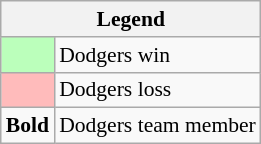<table class="wikitable" style="font-size:90%">
<tr>
<th colspan="2">Legend</th>
</tr>
<tr>
<td style="background:#bfb;"> </td>
<td>Dodgers win</td>
</tr>
<tr>
<td style="background:#fbb;"> </td>
<td>Dodgers loss</td>
</tr>
<tr>
<td><strong>Bold</strong></td>
<td>Dodgers team member</td>
</tr>
</table>
